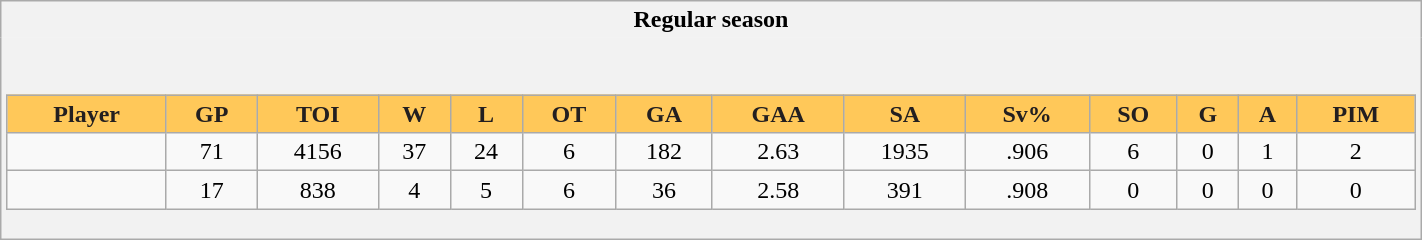<table class="wikitable"  style="width:75%;">
<tr>
<th style="border: 0;">Regular season</th>
</tr>
<tr>
<td style="background: #f2f2f2; border: 0; text-align: center;"><br><table class="wikitable sortable" style="width:100%;">
<tr style="text-align:center; background:#ddd;">
<th style="background:#FFC859; color:#231F20">Player</th>
<th style="background:#FFC859; color:#231F20">GP</th>
<th style="background:#FFC859; color:#231F20">TOI</th>
<th style="background:#FFC859; color:#231F20">W</th>
<th style="background:#FFC859; color:#231F20">L</th>
<th style="background:#FFC859; color:#231F20">OT</th>
<th style="background:#FFC859; color:#231F20">GA</th>
<th style="background:#FFC859; color:#231F20">GAA</th>
<th style="background:#FFC859; color:#231F20">SA</th>
<th style="background:#FFC859; color:#231F20">Sv%</th>
<th style="background:#FFC859; color:#231F20">SO</th>
<th style="background:#FFC859; color:#231F20">G</th>
<th style="background:#FFC859; color:#231F20">A</th>
<th style="background:#FFC859; color:#231F20">PIM</th>
</tr>
<tr align=center>
<td></td>
<td>71</td>
<td>4156</td>
<td>37</td>
<td>24</td>
<td>6</td>
<td>182</td>
<td>2.63</td>
<td>1935</td>
<td>.906</td>
<td>6</td>
<td>0</td>
<td>1</td>
<td>2</td>
</tr>
<tr align=center>
<td></td>
<td>17</td>
<td>838</td>
<td>4</td>
<td>5</td>
<td>6</td>
<td>36</td>
<td>2.58</td>
<td>391</td>
<td>.908</td>
<td>0</td>
<td>0</td>
<td>0</td>
<td>0</td>
</tr>
</table>
</td>
</tr>
</table>
